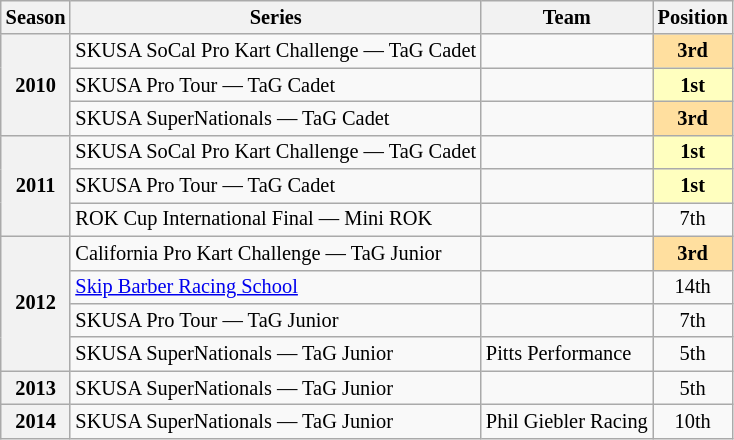<table class="wikitable" style="font-size: 85%; text-align:center">
<tr>
<th>Season</th>
<th>Series</th>
<th>Team</th>
<th>Position</th>
</tr>
<tr>
<th rowspan="3">2010</th>
<td align="left">SKUSA SoCal Pro Kart Challenge — TaG Cadet</td>
<td></td>
<td style="background:#FFDF9F;"><strong>3rd</strong></td>
</tr>
<tr>
<td align="left">SKUSA Pro Tour — TaG Cadet</td>
<td></td>
<td style="background:#FFFFBF;"><strong>1st</strong></td>
</tr>
<tr>
<td align="left">SKUSA SuperNationals — TaG Cadet</td>
<td></td>
<td style="background:#FFDF9F;"><strong>3rd</strong></td>
</tr>
<tr>
<th rowspan="3">2011</th>
<td align="left">SKUSA SoCal Pro Kart Challenge — TaG Cadet</td>
<td></td>
<td style="background:#FFFFBF;"><strong>1st</strong></td>
</tr>
<tr>
<td align="left">SKUSA Pro Tour — TaG Cadet</td>
<td></td>
<td style="background:#FFFFBF;"><strong>1st</strong></td>
</tr>
<tr>
<td align="left">ROK Cup International Final — Mini ROK</td>
<td></td>
<td>7th</td>
</tr>
<tr>
<th rowspan="4">2012</th>
<td align="left">California Pro Kart Challenge  — TaG Junior</td>
<td></td>
<td style="background:#FFDF9F;"><strong>3rd</strong></td>
</tr>
<tr>
<td align="left"><a href='#'>Skip Barber Racing School</a></td>
<td></td>
<td>14th</td>
</tr>
<tr>
<td align="left">SKUSA Pro Tour — TaG Junior</td>
<td></td>
<td>7th</td>
</tr>
<tr>
<td align="left">SKUSA SuperNationals — TaG Junior</td>
<td align="left">Pitts Performance</td>
<td>5th</td>
</tr>
<tr>
<th>2013</th>
<td align="left">SKUSA SuperNationals — TaG Junior</td>
<td align="left"></td>
<td>5th</td>
</tr>
<tr>
<th>2014</th>
<td align="left">SKUSA SuperNationals — TaG Junior</td>
<td align="left">Phil Giebler Racing</td>
<td>10th</td>
</tr>
</table>
